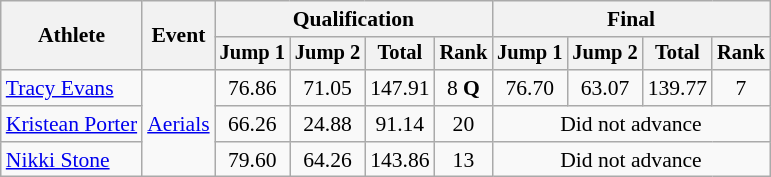<table class=wikitable style=font-size:90%;text-align:center>
<tr>
<th rowspan=2>Athlete</th>
<th rowspan=2>Event</th>
<th colspan=4>Qualification</th>
<th colspan=4>Final</th>
</tr>
<tr style=font-size:95%>
<th>Jump 1</th>
<th>Jump 2</th>
<th>Total</th>
<th>Rank</th>
<th>Jump 1</th>
<th>Jump 2</th>
<th>Total</th>
<th>Rank</th>
</tr>
<tr>
<td align=left><a href='#'>Tracy Evans</a></td>
<td align=left rowspan=3><a href='#'>Aerials</a></td>
<td>76.86</td>
<td>71.05</td>
<td>147.91</td>
<td>8 <strong>Q</strong></td>
<td>76.70</td>
<td>63.07</td>
<td>139.77</td>
<td>7</td>
</tr>
<tr>
<td align=left><a href='#'>Kristean Porter</a></td>
<td>66.26</td>
<td>24.88</td>
<td>91.14</td>
<td>20</td>
<td colspan=4>Did not advance</td>
</tr>
<tr>
<td align=left><a href='#'>Nikki Stone</a></td>
<td>79.60</td>
<td>64.26</td>
<td>143.86</td>
<td>13</td>
<td colspan=4>Did not advance</td>
</tr>
</table>
